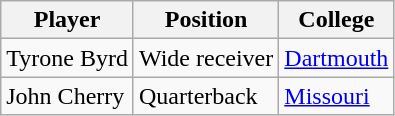<table class="wikitable">
<tr>
<th>Player</th>
<th>Position</th>
<th>College</th>
</tr>
<tr>
<td>Tyrone Byrd</td>
<td>Wide receiver</td>
<td><a href='#'>Dartmouth</a></td>
</tr>
<tr>
<td>John Cherry</td>
<td>Quarterback</td>
<td><a href='#'>Missouri</a></td>
</tr>
</table>
